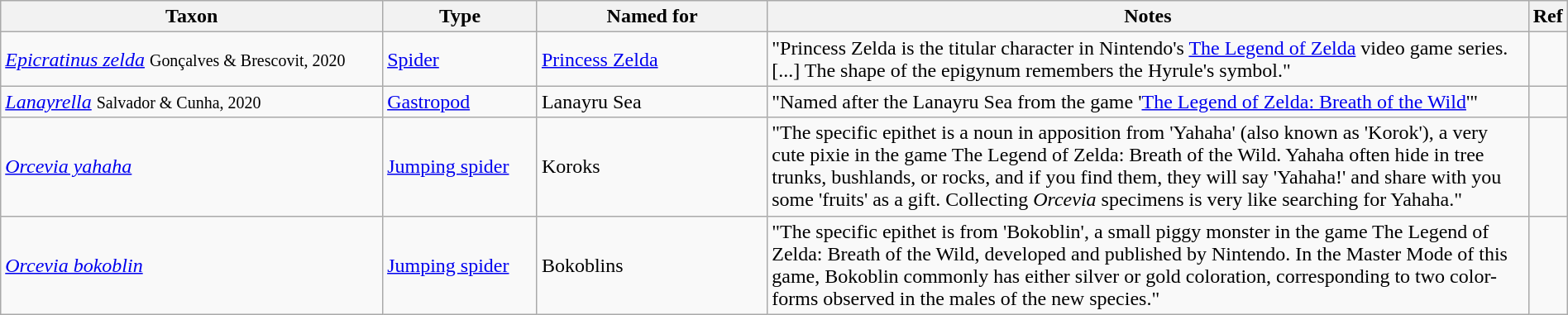<table class="wikitable sortable" width="100%">
<tr>
<th style="width:25%;">Taxon</th>
<th style="width:10%;">Type</th>
<th style="width:15%;">Named for</th>
<th style="width:50%;">Notes</th>
<th class="unsortable">Ref</th>
</tr>
<tr>
<td><em><a href='#'>Epicratinus zelda</a></em> <small>Gonçalves & Brescovit, 2020</small></td>
<td><a href='#'>Spider</a></td>
<td><a href='#'>Princess Zelda</a></td>
<td>"Princess Zelda is the titular character in Nintendo's <a href='#'>The Legend of Zelda</a> video game series. [...] The shape of the epigynum remembers the Hyrule's symbol."</td>
<td></td>
</tr>
<tr>
<td><em><a href='#'>Lanayrella</a></em> <small>Salvador & Cunha, 2020</small></td>
<td><a href='#'>Gastropod</a></td>
<td>Lanayru Sea</td>
<td>"Named after the Lanayru Sea from the game '<a href='#'>The Legend of Zelda: Breath of the Wild</a>'"</td>
<td></td>
</tr>
<tr>
<td><em><a href='#'>Orcevia yahaha</a></em> </td>
<td><a href='#'>Jumping spider</a></td>
<td>Koroks</td>
<td>"The specific epithet is a noun in apposition from 'Yahaha' (also known as 'Korok'), a very cute pixie in the game The Legend of Zelda: Breath of the Wild. Yahaha often hide in tree trunks, bushlands, or rocks, and if you find them, they will say 'Yahaha!' and share with you some 'fruits' as a gift. Collecting <em>Orcevia</em> specimens is very like searching for Yahaha."</td>
<td></td>
</tr>
<tr>
<td><em><a href='#'>Orcevia bokoblin</a></em> </td>
<td><a href='#'>Jumping spider</a></td>
<td>Bokoblins</td>
<td>"The specific epithet is from 'Bokoblin', a small piggy monster in the game The Legend of Zelda: Breath of the Wild, developed and published by Nintendo. In the Master Mode of this game, Bokoblin commonly has either silver or gold coloration, corresponding to two color-forms observed in the males of the new species."</td>
<td></td>
</tr>
</table>
